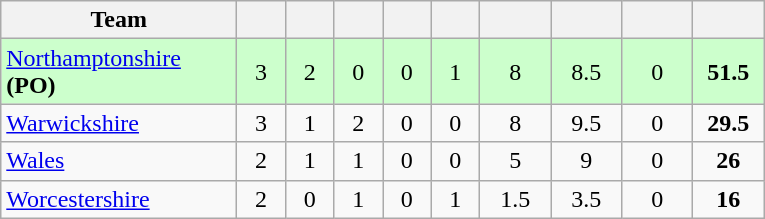<table class="wikitable" style="text-align:center">
<tr>
<th width="150">Team</th>
<th width="25"></th>
<th width="25"></th>
<th width="25"></th>
<th width="25"></th>
<th width="25"></th>
<th width="40"></th>
<th width="40"></th>
<th width="40"></th>
<th width="40"></th>
</tr>
<tr style="background:#cfc">
<td style="text-align:left"><a href='#'>Northamptonshire</a>  <strong>(PO)</strong></td>
<td>3</td>
<td>2</td>
<td>0</td>
<td>0</td>
<td>1</td>
<td>8</td>
<td>8.5</td>
<td>0</td>
<td><strong>51.5</strong></td>
</tr>
<tr>
<td style="text-align:left"><a href='#'>Warwickshire</a></td>
<td>3</td>
<td>1</td>
<td>2</td>
<td>0</td>
<td>0</td>
<td>8</td>
<td>9.5</td>
<td>0</td>
<td><strong>29.5</strong></td>
</tr>
<tr>
<td style="text-align:left"><a href='#'>Wales</a></td>
<td>2</td>
<td>1</td>
<td>1</td>
<td>0</td>
<td>0</td>
<td>5</td>
<td>9</td>
<td>0</td>
<td><strong>26</strong></td>
</tr>
<tr>
<td style="text-align:left"><a href='#'>Worcestershire</a></td>
<td>2</td>
<td>0</td>
<td>1</td>
<td>0</td>
<td>1</td>
<td>1.5</td>
<td>3.5</td>
<td>0</td>
<td><strong>16</strong></td>
</tr>
</table>
